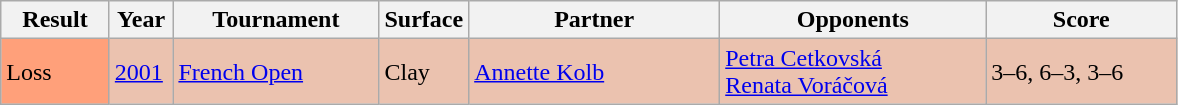<table class="sortable wikitable">
<tr>
<th style="width:65px">Result</th>
<th style="width:35px">Year</th>
<th style="width:130px">Tournament</th>
<th style="width:50px">Surface</th>
<th style="width:160px">Partner</th>
<th style="width:170px">Opponents</th>
<th style="width:120px" class="unsortable">Score</th>
</tr>
<tr style="background:#ebc2af;">
<td bgcolor=FFA07A>Loss</td>
<td><a href='#'>2001</a></td>
<td><a href='#'>French Open</a></td>
<td>Clay</td>
<td> <a href='#'>Annette Kolb</a></td>
<td> <a href='#'>Petra Cetkovská</a> <br>  <a href='#'>Renata Voráčová</a></td>
<td>3–6, 6–3, 3–6</td>
</tr>
</table>
